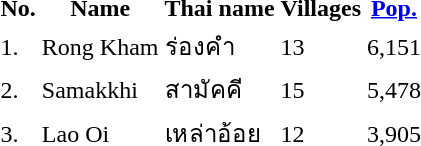<table>
<tr>
<th>No.</th>
<th>Name</th>
<th>Thai name</th>
<th>Villages</th>
<th><a href='#'>Pop.</a></th>
</tr>
<tr>
<td>1.</td>
<td>Rong Kham</td>
<td>ร่องคำ</td>
<td>13</td>
<td>6,151</td>
<td></td>
</tr>
<tr>
<td>2.</td>
<td>Samakkhi</td>
<td>สามัคคี</td>
<td>15</td>
<td>5,478</td>
<td></td>
</tr>
<tr>
<td>3.</td>
<td>Lao Oi</td>
<td>เหล่าอ้อย</td>
<td>12</td>
<td>3,905</td>
<td></td>
</tr>
</table>
